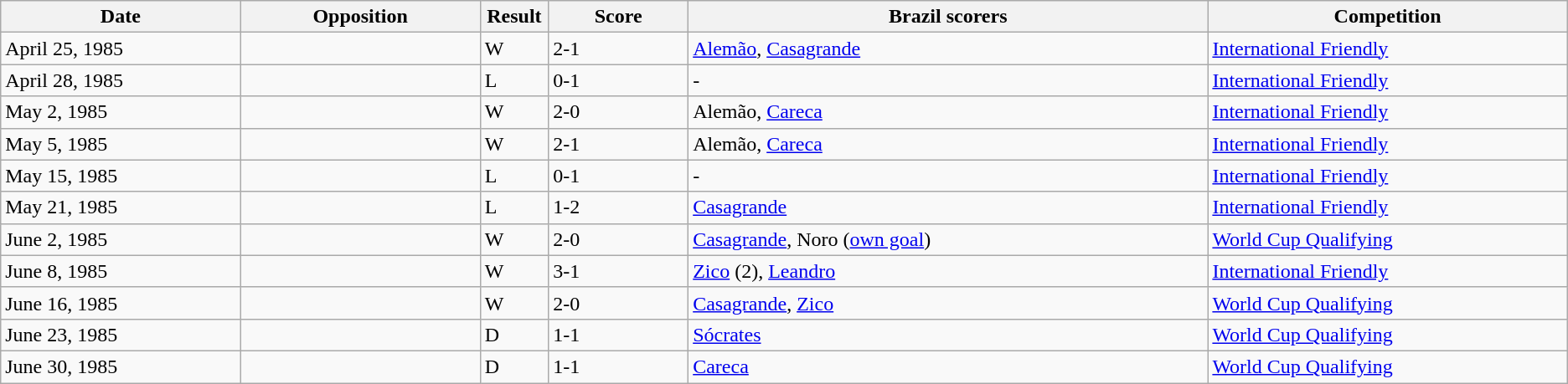<table class="wikitable" style="text-align: left;">
<tr>
<th width=12%>Date</th>
<th width=12%>Opposition</th>
<th width=1%>Result</th>
<th width=7%>Score</th>
<th width=26%>Brazil scorers</th>
<th width=18%>Competition</th>
</tr>
<tr>
<td>April 25, 1985</td>
<td></td>
<td>W</td>
<td>2-1</td>
<td><a href='#'>Alemão</a>, <a href='#'>Casagrande</a></td>
<td><a href='#'>International Friendly</a></td>
</tr>
<tr>
<td>April 28, 1985</td>
<td></td>
<td>L</td>
<td>0-1</td>
<td>-</td>
<td><a href='#'>International Friendly</a></td>
</tr>
<tr>
<td>May 2, 1985</td>
<td></td>
<td>W</td>
<td>2-0</td>
<td>Alemão, <a href='#'>Careca</a></td>
<td><a href='#'>International Friendly</a></td>
</tr>
<tr>
<td>May 5, 1985</td>
<td></td>
<td>W</td>
<td>2-1</td>
<td>Alemão, <a href='#'>Careca</a></td>
<td><a href='#'>International Friendly</a></td>
</tr>
<tr>
<td>May 15, 1985</td>
<td></td>
<td>L</td>
<td>0-1</td>
<td>-</td>
<td><a href='#'>International Friendly</a></td>
</tr>
<tr>
<td>May 21, 1985</td>
<td></td>
<td>L</td>
<td>1-2</td>
<td><a href='#'>Casagrande</a></td>
<td><a href='#'>International Friendly</a></td>
</tr>
<tr>
<td>June 2, 1985</td>
<td></td>
<td>W</td>
<td>2-0</td>
<td><a href='#'>Casagrande</a>, Noro (<a href='#'>own goal</a>)</td>
<td><a href='#'>World Cup Qualifying</a></td>
</tr>
<tr>
<td>June 8, 1985</td>
<td></td>
<td>W</td>
<td>3-1</td>
<td><a href='#'>Zico</a> (2), <a href='#'>Leandro</a></td>
<td><a href='#'>International Friendly</a></td>
</tr>
<tr>
<td>June 16, 1985</td>
<td></td>
<td>W</td>
<td>2-0</td>
<td><a href='#'>Casagrande</a>, <a href='#'>Zico</a></td>
<td><a href='#'>World Cup Qualifying</a></td>
</tr>
<tr>
<td>June 23, 1985</td>
<td></td>
<td>D</td>
<td>1-1</td>
<td><a href='#'>Sócrates</a></td>
<td><a href='#'>World Cup Qualifying</a></td>
</tr>
<tr>
<td>June 30, 1985</td>
<td></td>
<td>D</td>
<td>1-1</td>
<td><a href='#'>Careca</a></td>
<td><a href='#'>World Cup Qualifying</a></td>
</tr>
</table>
